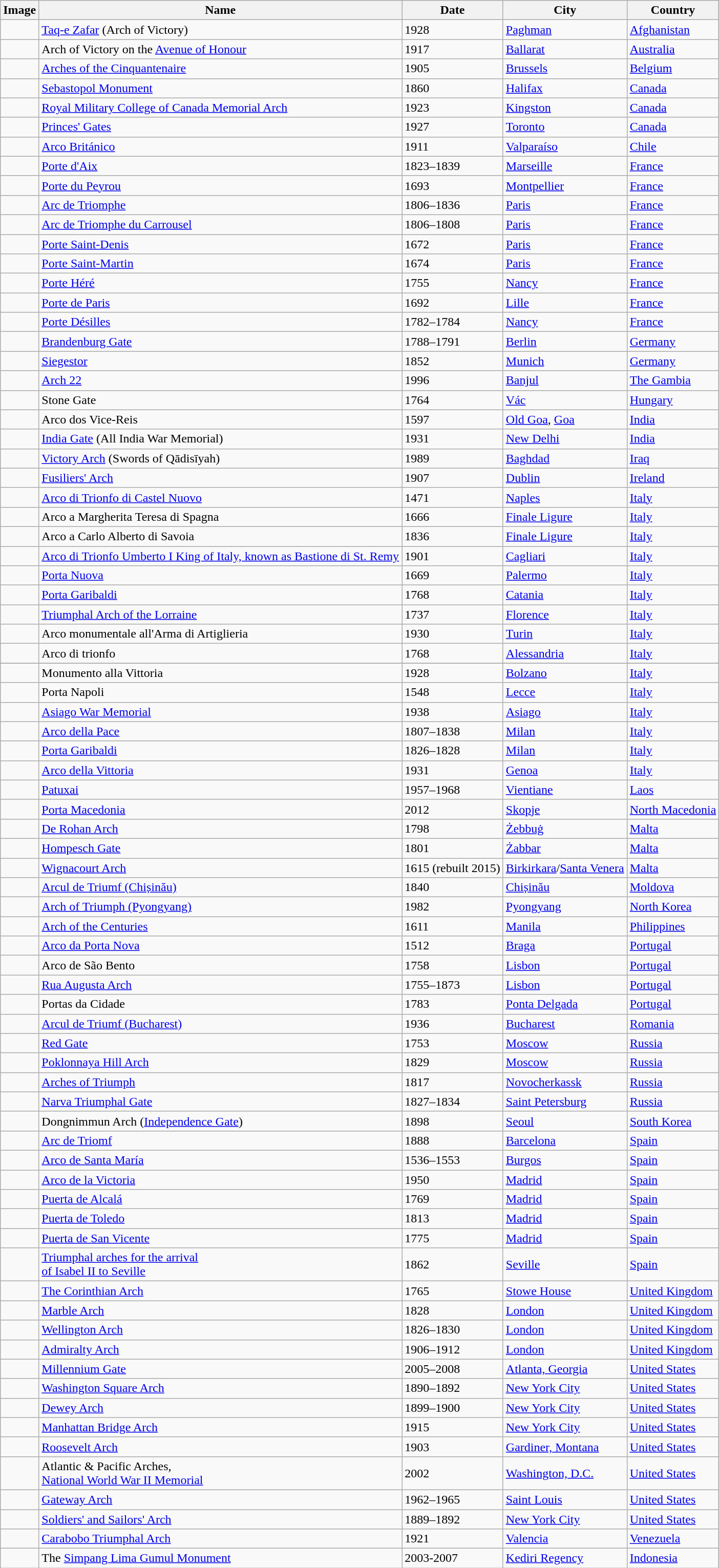<table class="wikitable sortable" border="1">
<tr>
<th>Image</th>
<th>Name</th>
<th>Date</th>
<th>City</th>
<th>Country</th>
</tr>
<tr>
<td align="center"></td>
<td><a href='#'>Taq-e Zafar</a> (Arch of Victory)</td>
<td>1928</td>
<td><a href='#'>Paghman</a></td>
<td><a href='#'>Afghanistan</a></td>
</tr>
<tr>
<td align="center"></td>
<td>Arch of Victory on the <a href='#'>Avenue of Honour</a></td>
<td>1917</td>
<td><a href='#'>Ballarat</a></td>
<td><a href='#'>Australia</a></td>
</tr>
<tr>
<td align="center"></td>
<td><a href='#'>Arches of the Cinquantenaire</a></td>
<td>1905</td>
<td><a href='#'>Brussels</a></td>
<td><a href='#'>Belgium</a></td>
</tr>
<tr>
<td align="center"></td>
<td><a href='#'>Sebastopol Monument</a></td>
<td>1860</td>
<td><a href='#'>Halifax</a></td>
<td><a href='#'>Canada</a></td>
</tr>
<tr>
<td align="center"></td>
<td><a href='#'>Royal Military College of Canada Memorial Arch</a></td>
<td>1923</td>
<td><a href='#'>Kingston</a></td>
<td><a href='#'>Canada</a></td>
</tr>
<tr>
<td align="center"></td>
<td><a href='#'>Princes' Gates</a></td>
<td>1927</td>
<td><a href='#'>Toronto</a></td>
<td><a href='#'>Canada</a></td>
</tr>
<tr>
<td align="center"></td>
<td><a href='#'>Arco Británico</a></td>
<td>1911</td>
<td><a href='#'>Valparaíso</a></td>
<td><a href='#'>Chile</a></td>
</tr>
<tr>
<td align="center"></td>
<td><a href='#'>Porte d'Aix</a></td>
<td>1823–1839</td>
<td><a href='#'>Marseille</a></td>
<td><a href='#'>France</a></td>
</tr>
<tr>
<td align="center"></td>
<td><a href='#'>Porte du Peyrou</a></td>
<td>1693</td>
<td><a href='#'>Montpellier</a></td>
<td><a href='#'>France</a></td>
</tr>
<tr>
<td align="center"></td>
<td><a href='#'>Arc de Triomphe</a></td>
<td>1806–1836</td>
<td><a href='#'>Paris</a></td>
<td><a href='#'>France</a></td>
</tr>
<tr>
<td align="center"></td>
<td><a href='#'>Arc de Triomphe du Carrousel</a></td>
<td>1806–1808</td>
<td><a href='#'>Paris</a></td>
<td><a href='#'>France</a></td>
</tr>
<tr>
<td align="center"></td>
<td><a href='#'>Porte Saint-Denis</a></td>
<td>1672</td>
<td><a href='#'>Paris</a></td>
<td><a href='#'>France</a></td>
</tr>
<tr>
<td align="center"></td>
<td><a href='#'>Porte Saint-Martin</a></td>
<td>1674</td>
<td><a href='#'>Paris</a></td>
<td><a href='#'>France</a></td>
</tr>
<tr>
<td align="center"></td>
<td><a href='#'>Porte Héré</a></td>
<td>1755</td>
<td><a href='#'>Nancy</a></td>
<td><a href='#'>France</a></td>
</tr>
<tr>
<td align="center"></td>
<td><a href='#'>Porte de Paris</a></td>
<td>1692</td>
<td><a href='#'>Lille</a></td>
<td><a href='#'>France</a></td>
</tr>
<tr>
<td align="center"></td>
<td><a href='#'>Porte Désilles</a></td>
<td>1782–1784</td>
<td><a href='#'>Nancy</a></td>
<td><a href='#'>France</a></td>
</tr>
<tr>
<td align="center"></td>
<td><a href='#'>Brandenburg Gate</a></td>
<td>1788–1791</td>
<td><a href='#'>Berlin</a></td>
<td><a href='#'>Germany</a></td>
</tr>
<tr>
<td align="center"></td>
<td><a href='#'>Siegestor</a></td>
<td>1852</td>
<td><a href='#'>Munich</a></td>
<td><a href='#'>Germany</a></td>
</tr>
<tr>
<td align="center"></td>
<td><a href='#'>Arch 22</a></td>
<td>1996</td>
<td><a href='#'>Banjul</a></td>
<td><a href='#'>The Gambia</a></td>
</tr>
<tr>
<td align="center"></td>
<td>Stone Gate</td>
<td>1764</td>
<td><a href='#'>Vác</a></td>
<td><a href='#'>Hungary</a></td>
</tr>
<tr>
<td align="center"></td>
<td>Arco dos Vice-Reis</td>
<td>1597</td>
<td><a href='#'>Old Goa</a>, <a href='#'>Goa</a></td>
<td><a href='#'>India</a></td>
</tr>
<tr>
<td align="center"></td>
<td><a href='#'>India Gate</a> (All India War Memorial)</td>
<td>1931</td>
<td><a href='#'>New Delhi</a></td>
<td><a href='#'>India</a></td>
</tr>
<tr>
<td align="center"></td>
<td><a href='#'>Victory Arch</a> (Swords of Qādisīyah)</td>
<td>1989</td>
<td><a href='#'>Baghdad</a></td>
<td><a href='#'>Iraq</a></td>
</tr>
<tr>
<td align="center"></td>
<td><a href='#'>Fusiliers' Arch</a></td>
<td>1907</td>
<td><a href='#'>Dublin</a></td>
<td><a href='#'>Ireland</a></td>
</tr>
<tr>
<td align="center"></td>
<td><a href='#'>Arco di Trionfo di Castel Nuovo</a></td>
<td>1471</td>
<td><a href='#'>Naples</a></td>
<td><a href='#'>Italy</a></td>
</tr>
<tr>
<td align="center"></td>
<td>Arco a Margherita Teresa di Spagna</td>
<td>1666</td>
<td><a href='#'>Finale Ligure</a></td>
<td><a href='#'>Italy</a></td>
</tr>
<tr>
<td align="center"></td>
<td>Arco a Carlo Alberto di Savoia</td>
<td>1836</td>
<td><a href='#'>Finale Ligure</a></td>
<td><a href='#'>Italy</a></td>
</tr>
<tr>
<td align="center"></td>
<td><a href='#'>Arco di Trionfo Umberto I King of Italy, known as Bastione di St. Remy</a></td>
<td>1901</td>
<td><a href='#'>Cagliari</a></td>
<td><a href='#'>Italy</a></td>
</tr>
<tr>
<td align="center"></td>
<td><a href='#'>Porta Nuova</a></td>
<td>1669</td>
<td><a href='#'>Palermo</a></td>
<td><a href='#'>Italy</a></td>
</tr>
<tr>
<td align="center"></td>
<td><a href='#'>Porta Garibaldi</a></td>
<td>1768</td>
<td><a href='#'>Catania</a></td>
<td><a href='#'>Italy</a></td>
</tr>
<tr>
<td align="center"></td>
<td><a href='#'>Triumphal Arch of the Lorraine</a></td>
<td>1737</td>
<td><a href='#'>Florence</a></td>
<td><a href='#'>Italy</a></td>
</tr>
<tr>
<td align="center"></td>
<td>Arco monumentale all'Arma di Artiglieria</td>
<td>1930</td>
<td><a href='#'>Turin</a></td>
<td><a href='#'>Italy</a></td>
</tr>
<tr>
<td align="center"></td>
<td>Arco di trionfo</td>
<td>1768</td>
<td><a href='#'>Alessandria</a></td>
<td><a href='#'>Italy</a></td>
</tr>
<tr>
</tr>
<tr>
<td align="center"></td>
<td>Monumento alla Vittoria</td>
<td>1928</td>
<td><a href='#'>Bolzano</a></td>
<td><a href='#'>Italy</a></td>
</tr>
<tr>
<td align="center"></td>
<td>Porta Napoli</td>
<td>1548</td>
<td><a href='#'>Lecce</a></td>
<td><a href='#'>Italy</a></td>
</tr>
<tr>
<td align="center"></td>
<td><a href='#'>Asiago War Memorial</a></td>
<td>1938</td>
<td><a href='#'>Asiago</a></td>
<td><a href='#'>Italy</a></td>
</tr>
<tr>
<td align="center"></td>
<td><a href='#'>Arco della Pace</a></td>
<td>1807–1838</td>
<td><a href='#'>Milan</a></td>
<td><a href='#'>Italy</a></td>
</tr>
<tr>
<td align="center"></td>
<td><a href='#'>Porta Garibaldi</a></td>
<td>1826–1828</td>
<td><a href='#'>Milan</a></td>
<td><a href='#'>Italy</a></td>
</tr>
<tr>
<td align="center"></td>
<td><a href='#'>Arco della Vittoria</a></td>
<td>1931</td>
<td><a href='#'>Genoa</a></td>
<td><a href='#'>Italy</a></td>
</tr>
<tr>
<td align="center"></td>
<td><a href='#'>Patuxai</a></td>
<td>1957–1968</td>
<td><a href='#'>Vientiane</a></td>
<td><a href='#'>Laos</a></td>
</tr>
<tr>
<td align="center"></td>
<td><a href='#'>Porta Macedonia</a></td>
<td>2012</td>
<td><a href='#'>Skopje</a></td>
<td><a href='#'>North Macedonia</a></td>
</tr>
<tr>
<td align="center"></td>
<td><a href='#'>De Rohan Arch</a></td>
<td>1798</td>
<td><a href='#'>Żebbuġ</a></td>
<td><a href='#'>Malta</a></td>
</tr>
<tr>
<td align="center"></td>
<td><a href='#'>Hompesch Gate</a></td>
<td>1801</td>
<td><a href='#'>Żabbar</a></td>
<td><a href='#'>Malta</a></td>
</tr>
<tr>
<td align="center"></td>
<td><a href='#'>Wignacourt Arch</a></td>
<td>1615 (rebuilt 2015)</td>
<td><a href='#'>Birkirkara</a>/<a href='#'>Santa Venera</a></td>
<td><a href='#'>Malta</a></td>
</tr>
<tr>
<td></td>
<td><a href='#'>Arcul de Triumf (Chișinău)</a></td>
<td>1840</td>
<td><a href='#'>Chișinău</a></td>
<td><a href='#'>Moldova</a></td>
</tr>
<tr>
<td align="center"></td>
<td><a href='#'>Arch of Triumph (Pyongyang)</a></td>
<td>1982</td>
<td><a href='#'>Pyongyang</a></td>
<td><a href='#'>North Korea</a></td>
</tr>
<tr>
<td align="center"></td>
<td><a href='#'>Arch of the Centuries</a></td>
<td>1611</td>
<td><a href='#'>Manila</a></td>
<td><a href='#'>Philippines</a></td>
</tr>
<tr>
<td align="center"></td>
<td><a href='#'>Arco da Porta Nova</a></td>
<td>1512</td>
<td><a href='#'>Braga</a></td>
<td><a href='#'>Portugal</a></td>
</tr>
<tr>
<td align="center"></td>
<td>Arco de São Bento</td>
<td>1758</td>
<td><a href='#'>Lisbon</a></td>
<td><a href='#'>Portugal</a></td>
</tr>
<tr>
<td align="center"></td>
<td><a href='#'>Rua Augusta Arch</a></td>
<td>1755–1873</td>
<td><a href='#'>Lisbon</a></td>
<td><a href='#'>Portugal</a></td>
</tr>
<tr>
<td align="center"></td>
<td>Portas da Cidade</td>
<td>1783</td>
<td><a href='#'>Ponta Delgada</a></td>
<td><a href='#'>Portugal</a></td>
</tr>
<tr>
<td align="center"></td>
<td><a href='#'>Arcul de Triumf (Bucharest)</a></td>
<td>1936</td>
<td><a href='#'>Bucharest</a></td>
<td><a href='#'>Romania</a></td>
</tr>
<tr>
<td align="center"></td>
<td><a href='#'>Red Gate</a></td>
<td>1753</td>
<td><a href='#'>Moscow</a></td>
<td><a href='#'>Russia</a></td>
</tr>
<tr>
<td align="center"></td>
<td><a href='#'>Poklonnaya Hill Arch</a></td>
<td>1829</td>
<td><a href='#'>Moscow</a></td>
<td><a href='#'>Russia</a></td>
</tr>
<tr>
<td align="center"></td>
<td><a href='#'>Arches of Triumph</a></td>
<td>1817</td>
<td><a href='#'>Novocherkassk</a></td>
<td><a href='#'>Russia</a></td>
</tr>
<tr>
<td align="center"></td>
<td><a href='#'>Narva Triumphal Gate</a></td>
<td>1827–1834</td>
<td><a href='#'>Saint Petersburg</a></td>
<td><a href='#'>Russia</a></td>
</tr>
<tr>
<td></td>
<td>Dongnimmun Arch (<a href='#'>Independence Gate</a>)</td>
<td>1898</td>
<td><a href='#'>Seoul</a></td>
<td><a href='#'>South Korea</a></td>
</tr>
<tr>
<td align="center"></td>
<td><a href='#'>Arc de Triomf</a></td>
<td>1888</td>
<td><a href='#'>Barcelona</a></td>
<td><a href='#'>Spain</a></td>
</tr>
<tr>
<td align="center"></td>
<td><a href='#'>Arco de Santa María</a></td>
<td>1536–1553</td>
<td><a href='#'>Burgos</a></td>
<td><a href='#'>Spain</a></td>
</tr>
<tr>
<td align="center"></td>
<td><a href='#'>Arco de la Victoria</a></td>
<td>1950</td>
<td><a href='#'>Madrid</a></td>
<td><a href='#'>Spain</a></td>
</tr>
<tr>
<td align="center"></td>
<td><a href='#'>Puerta de Alcalá</a></td>
<td>1769</td>
<td><a href='#'>Madrid</a></td>
<td><a href='#'>Spain</a></td>
</tr>
<tr>
<td align="center"></td>
<td><a href='#'>Puerta de Toledo</a></td>
<td>1813</td>
<td><a href='#'>Madrid</a></td>
<td><a href='#'>Spain</a></td>
</tr>
<tr>
<td align="center"></td>
<td><a href='#'>Puerta de San Vicente</a></td>
<td>1775</td>
<td><a href='#'>Madrid</a></td>
<td><a href='#'>Spain</a></td>
</tr>
<tr>
<td align="center"></td>
<td><a href='#'>Triumphal arches for the arrival<br>of Isabel II to Seville</a></td>
<td>1862</td>
<td><a href='#'>Seville</a></td>
<td><a href='#'>Spain</a></td>
</tr>
<tr>
<td align="center"></td>
<td><a href='#'>The Corinthian Arch</a></td>
<td>1765</td>
<td><a href='#'>Stowe House</a></td>
<td><a href='#'>United Kingdom</a></td>
</tr>
<tr>
<td align="center"></td>
<td><a href='#'>Marble Arch</a></td>
<td>1828</td>
<td><a href='#'>London</a></td>
<td><a href='#'>United Kingdom</a></td>
</tr>
<tr>
<td align="center"></td>
<td><a href='#'>Wellington Arch</a></td>
<td>1826–1830</td>
<td><a href='#'>London</a></td>
<td><a href='#'>United Kingdom</a></td>
</tr>
<tr>
<td align="center"></td>
<td><a href='#'>Admiralty Arch</a></td>
<td>1906–1912</td>
<td><a href='#'>London</a></td>
<td><a href='#'>United Kingdom</a></td>
</tr>
<tr>
<td align="center"></td>
<td><a href='#'>Millennium Gate</a></td>
<td>2005–2008</td>
<td><a href='#'>Atlanta, Georgia</a></td>
<td><a href='#'>United States</a></td>
</tr>
<tr>
<td align="center"></td>
<td><a href='#'>Washington Square Arch</a></td>
<td>1890–1892</td>
<td><a href='#'>New York City</a></td>
<td><a href='#'>United States</a></td>
</tr>
<tr>
<td align="center"></td>
<td><a href='#'>Dewey Arch</a></td>
<td>1899–1900</td>
<td><a href='#'>New York City</a></td>
<td><a href='#'>United States</a></td>
</tr>
<tr>
<td align="center"></td>
<td><a href='#'>Manhattan Bridge Arch</a></td>
<td>1915</td>
<td><a href='#'>New York City</a></td>
<td><a href='#'>United States</a></td>
</tr>
<tr>
<td align="center"></td>
<td><a href='#'>Roosevelt Arch</a></td>
<td>1903</td>
<td><a href='#'>Gardiner, Montana</a></td>
<td><a href='#'>United States</a></td>
</tr>
<tr>
<td align="center"></td>
<td>Atlantic & Pacific Arches,<br><a href='#'>National World War II Memorial</a></td>
<td>2002</td>
<td><a href='#'>Washington, D.C.</a></td>
<td><a href='#'>United States</a></td>
</tr>
<tr>
<td align="center"></td>
<td><a href='#'>Gateway Arch</a></td>
<td>1962–1965</td>
<td><a href='#'>Saint Louis</a></td>
<td><a href='#'>United States</a></td>
</tr>
<tr>
<td align="center"></td>
<td><a href='#'>Soldiers' and Sailors' Arch</a></td>
<td>1889–1892</td>
<td><a href='#'>New York City</a></td>
<td><a href='#'>United States</a></td>
</tr>
<tr>
<td align="center"></td>
<td><a href='#'>Carabobo Triumphal Arch</a></td>
<td>1921</td>
<td><a href='#'>Valencia</a></td>
<td><a href='#'>Venezuela</a></td>
</tr>
<tr>
<td align="center"></td>
<td>The <a href='#'>Simpang Lima Gumul Monument</a></td>
<td>2003-2007</td>
<td><a href='#'>Kediri Regency</a></td>
<td><a href='#'>Indonesia</a></td>
</tr>
</table>
